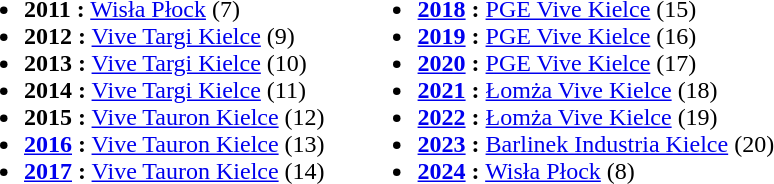<table border="0" cellpadding="10">
<tr valign="top">
<td><br><ul><li><strong>2011 :</strong> <a href='#'>Wisła Płock</a> (7)</li><li><strong>2012 :</strong> <a href='#'>Vive Targi Kielce</a> (9)</li><li><strong>2013 :</strong> <a href='#'>Vive Targi Kielce</a> (10)</li><li><strong>2014 :</strong> <a href='#'>Vive Targi Kielce</a> (11)</li><li><strong>2015 :</strong> <a href='#'>Vive Tauron Kielce</a> (12)</li><li><strong><a href='#'>2016</a> :</strong> <a href='#'>Vive Tauron Kielce</a> (13)</li><li><strong><a href='#'>2017</a> :</strong> <a href='#'>Vive Tauron Kielce</a> (14)</li></ul></td>
<td><br><ul><li><strong><a href='#'>2018</a> :</strong> <a href='#'>PGE Vive Kielce</a> (15)</li><li><strong><a href='#'>2019</a> :</strong> <a href='#'>PGE Vive Kielce</a> (16)</li><li><strong><a href='#'>2020</a> :</strong> <a href='#'>PGE Vive Kielce</a> (17)</li><li><strong><a href='#'>2021</a> :</strong> <a href='#'>Łomża Vive Kielce</a> (18)</li><li><strong><a href='#'>2022</a> :</strong> <a href='#'>Łomża Vive Kielce</a> (19)</li><li><strong><a href='#'>2023</a> :</strong> <a href='#'>Barlinek Industria Kielce</a> (20)</li><li><strong><a href='#'>2024</a> :</strong> <a href='#'>Wisła Płock</a> (8)</li></ul></td>
</tr>
</table>
